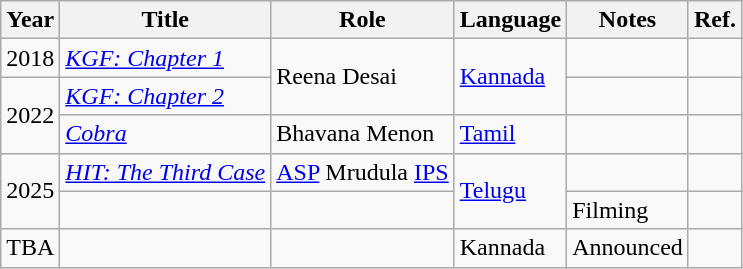<table class="wikitable sortable">
<tr>
<th>Year</th>
<th>Title</th>
<th>Role</th>
<th>Language</th>
<th class="unsortable">Notes</th>
<th class="unsortable">Ref.</th>
</tr>
<tr>
<td>2018</td>
<td><em><a href='#'>KGF: Chapter 1</a></em></td>
<td rowspan="2">Reena Desai</td>
<td rowspan=2><a href='#'>Kannada</a></td>
<td></td>
<td></td>
</tr>
<tr>
<td rowspan=2>2022</td>
<td><em><a href='#'>KGF: Chapter 2</a></em></td>
<td></td>
<td></td>
</tr>
<tr>
<td><em><a href='#'>Cobra</a></em></td>
<td>Bhavana Menon</td>
<td><a href='#'>Tamil</a></td>
<td></td>
<td></td>
</tr>
<tr>
<td rowspan="2">2025</td>
<td><em><a href='#'>HIT: The Third Case</a></em></td>
<td><a href='#'>ASP</a> Mrudula <a href='#'>IPS</a></td>
<td rowspan=2><a href='#'>Telugu</a></td>
<td></td>
<td></td>
</tr>
<tr>
<td></td>
<td></td>
<td>Filming</td>
<td></td>
</tr>
<tr>
<td>TBA</td>
<td></td>
<td></td>
<td>Kannada</td>
<td>Announced</td>
<td></td>
</tr>
</table>
